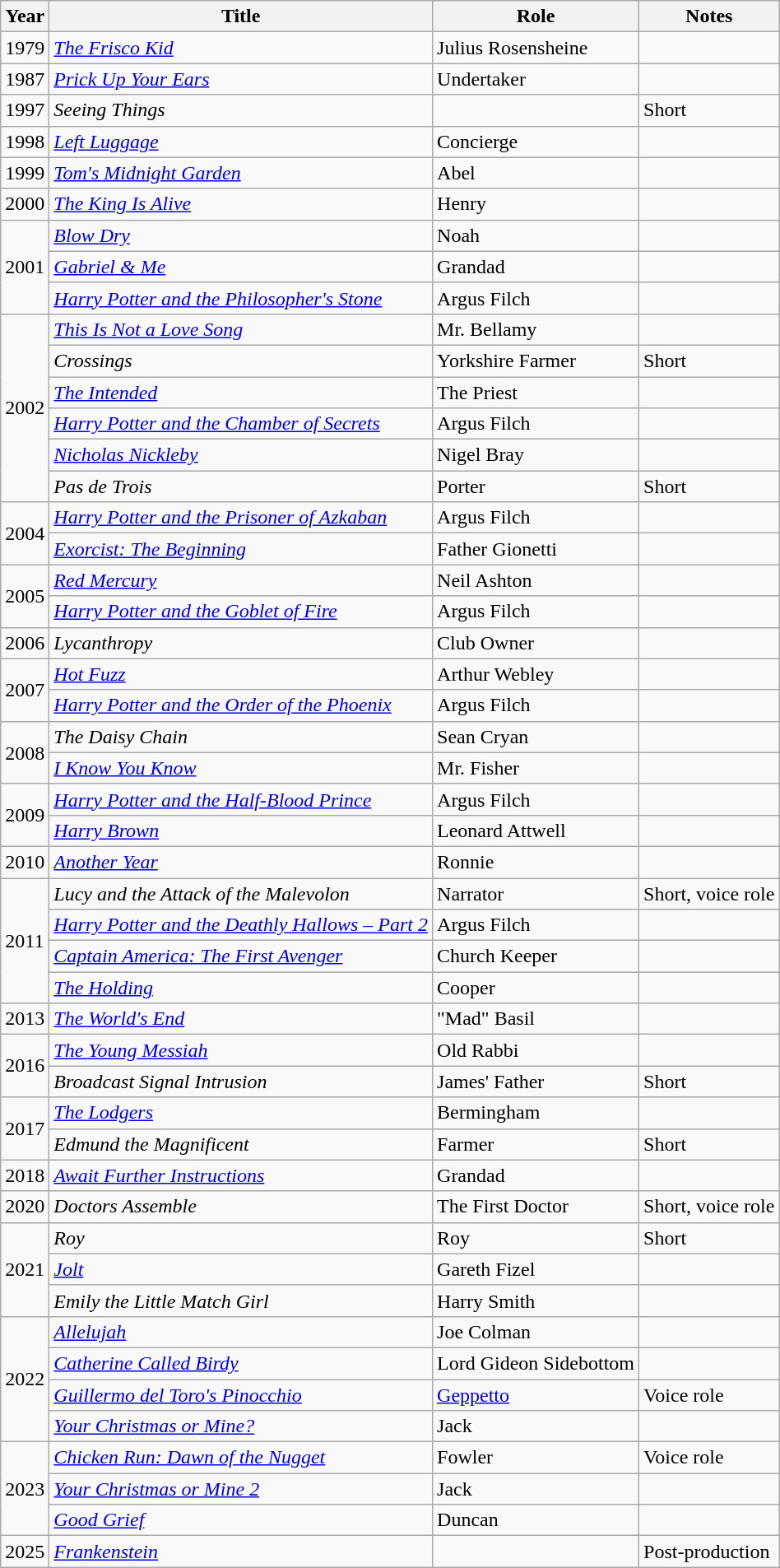<table class="wikitable sortable">
<tr>
<th>Year</th>
<th>Title</th>
<th>Role</th>
<th>Notes</th>
</tr>
<tr>
<td>1979</td>
<td><em><a href='#'>The Frisco Kid</a></em></td>
<td>Julius Rosensheine</td>
<td></td>
</tr>
<tr>
<td>1987</td>
<td><em><a href='#'>Prick Up Your Ears</a></em></td>
<td>Undertaker</td>
<td></td>
</tr>
<tr>
<td>1997</td>
<td><em>Seeing Things</em></td>
<td></td>
<td>Short</td>
</tr>
<tr>
<td>1998</td>
<td><em><a href='#'>Left Luggage</a></em></td>
<td>Concierge</td>
<td></td>
</tr>
<tr>
<td>1999</td>
<td><em><a href='#'>Tom's Midnight Garden</a></em></td>
<td>Abel</td>
<td></td>
</tr>
<tr>
<td>2000</td>
<td><em><a href='#'>The King Is Alive</a></em></td>
<td>Henry</td>
<td></td>
</tr>
<tr>
<td rowspan="3">2001</td>
<td><em><a href='#'>Blow Dry</a></em></td>
<td>Noah</td>
<td></td>
</tr>
<tr>
<td><em><a href='#'>Gabriel & Me</a></em></td>
<td>Grandad</td>
<td></td>
</tr>
<tr>
<td><em><a href='#'>Harry Potter and the Philosopher's Stone</a></em></td>
<td>Argus Filch</td>
<td></td>
</tr>
<tr>
<td rowspan="6">2002</td>
<td><em><a href='#'>This Is Not a Love Song</a></em></td>
<td>Mr. Bellamy</td>
<td></td>
</tr>
<tr>
<td><em>Crossings</em></td>
<td>Yorkshire Farmer</td>
<td>Short</td>
</tr>
<tr>
<td><em><a href='#'>The Intended</a></em></td>
<td>The Priest</td>
<td></td>
</tr>
<tr>
<td><em><a href='#'>Harry Potter and the Chamber of Secrets</a></em></td>
<td>Argus Filch</td>
<td></td>
</tr>
<tr>
<td><em><a href='#'>Nicholas Nickleby</a></em></td>
<td>Nigel Bray</td>
<td></td>
</tr>
<tr>
<td><em>Pas de Trois</em></td>
<td>Porter</td>
<td>Short</td>
</tr>
<tr>
<td rowspan="2">2004</td>
<td><em><a href='#'>Harry Potter and the Prisoner of Azkaban</a></em></td>
<td>Argus Filch</td>
<td></td>
</tr>
<tr>
<td><em><a href='#'>Exorcist: The Beginning</a></em></td>
<td>Father Gionetti</td>
<td></td>
</tr>
<tr>
<td rowspan="2">2005</td>
<td><em><a href='#'>Red Mercury</a></em></td>
<td>Neil Ashton</td>
<td></td>
</tr>
<tr>
<td><em><a href='#'>Harry Potter and the Goblet of Fire</a></em></td>
<td>Argus Filch</td>
<td></td>
</tr>
<tr>
<td>2006</td>
<td><em>Lycanthropy</em></td>
<td>Club Owner</td>
<td></td>
</tr>
<tr>
<td rowspan="2">2007</td>
<td><em><a href='#'>Hot Fuzz</a></em></td>
<td>Arthur Webley</td>
<td></td>
</tr>
<tr>
<td><em><a href='#'>Harry Potter and the Order of the Phoenix</a></em></td>
<td>Argus Filch</td>
<td></td>
</tr>
<tr>
<td rowspan="2">2008</td>
<td><em>The Daisy Chain</em></td>
<td>Sean Cryan</td>
<td></td>
</tr>
<tr>
<td><em><a href='#'>I Know You Know</a></em></td>
<td>Mr. Fisher</td>
<td></td>
</tr>
<tr>
<td rowspan="2">2009</td>
<td><em><a href='#'>Harry Potter and the Half-Blood Prince</a></em></td>
<td>Argus Filch</td>
<td></td>
</tr>
<tr>
<td><em><a href='#'>Harry Brown</a></em></td>
<td>Leonard Attwell</td>
<td></td>
</tr>
<tr>
<td>2010</td>
<td><em><a href='#'>Another Year</a></em></td>
<td>Ronnie</td>
<td></td>
</tr>
<tr>
<td rowspan="4">2011</td>
<td><em>Lucy and the Attack of the Malevolon</em></td>
<td>Narrator</td>
<td>Short, voice role</td>
</tr>
<tr>
<td><em><a href='#'>Harry Potter and the Deathly Hallows – Part 2</a></em></td>
<td>Argus Filch</td>
<td></td>
</tr>
<tr>
<td><em><a href='#'>Captain America: The First Avenger</a></em></td>
<td>Church Keeper</td>
<td></td>
</tr>
<tr>
<td><em><a href='#'>The Holding</a></em></td>
<td>Cooper</td>
<td></td>
</tr>
<tr>
<td>2013</td>
<td><em><a href='#'>The World's End</a></em></td>
<td>"Mad" Basil</td>
<td></td>
</tr>
<tr>
<td rowspan="2">2016</td>
<td><em><a href='#'>The Young Messiah</a></em></td>
<td>Old Rabbi</td>
<td></td>
</tr>
<tr>
<td><em>Broadcast Signal Intrusion</em></td>
<td>James' Father</td>
<td>Short</td>
</tr>
<tr>
<td rowspan="2">2017</td>
<td><em><a href='#'>The Lodgers</a></em></td>
<td>Bermingham</td>
<td></td>
</tr>
<tr>
<td><em>Edmund the Magnificent</em></td>
<td>Farmer</td>
<td>Short</td>
</tr>
<tr>
<td>2018</td>
<td><em><a href='#'>Await Further Instructions</a></em></td>
<td>Grandad</td>
<td></td>
</tr>
<tr>
<td>2020</td>
<td><em>Doctors Assemble</em></td>
<td>The First Doctor</td>
<td>Short, voice role</td>
</tr>
<tr>
<td rowspan="3">2021</td>
<td><em>Roy</em></td>
<td>Roy</td>
<td>Short</td>
</tr>
<tr>
<td><em><a href='#'>Jolt</a></em></td>
<td>Gareth Fizel</td>
<td></td>
</tr>
<tr>
<td><em>Emily the Little Match Girl</em></td>
<td>Harry Smith</td>
<td></td>
</tr>
<tr>
<td rowspan="4">2022</td>
<td><a href='#'><em>Allelujah</em></a></td>
<td>Joe Colman</td>
<td></td>
</tr>
<tr>
<td><em><a href='#'>Catherine Called Birdy</a></em></td>
<td>Lord Gideon Sidebottom</td>
<td></td>
</tr>
<tr>
<td><em><a href='#'>Guillermo del Toro's Pinocchio</a></em></td>
<td><a href='#'>Geppetto</a></td>
<td>Voice role</td>
</tr>
<tr>
<td><em><a href='#'>Your Christmas or Mine?</a></em></td>
<td>Jack</td>
<td></td>
</tr>
<tr>
<td rowspan="3">2023</td>
<td><em><a href='#'>Chicken Run: Dawn of the Nugget</a></em></td>
<td>Fowler</td>
<td>Voice role</td>
</tr>
<tr>
<td><em><a href='#'>Your Christmas or Mine 2</a></em></td>
<td>Jack</td>
<td></td>
</tr>
<tr>
<td><em><a href='#'>Good Grief</a></em></td>
<td>Duncan</td>
<td></td>
</tr>
<tr>
<td>2025</td>
<td><em><a href='#'>Frankenstein</a></em></td>
<td></td>
<td>Post-production</td>
</tr>
</table>
